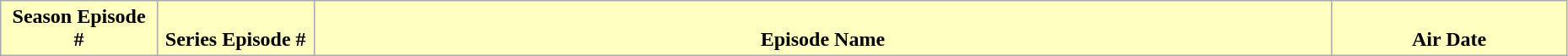<table class="wikitable plainrowheaders" style="background: #FFFFFF; width:98%;">
<tr>
<th style="vertical-align: bottom; background: #FFFFBF; width: 10%;">Season Episode #</th>
<th style="vertical-align: bottom; background: #FFFFBF; width: 10%;">Series Episode #</th>
<th style="vertical-align: bottom; background: #FFFFBF;">Episode Name</th>
<th style="vertical-align: bottom; background: #FFFFBF; width: 15%;">Air Date<br>











</th>
</tr>
</table>
